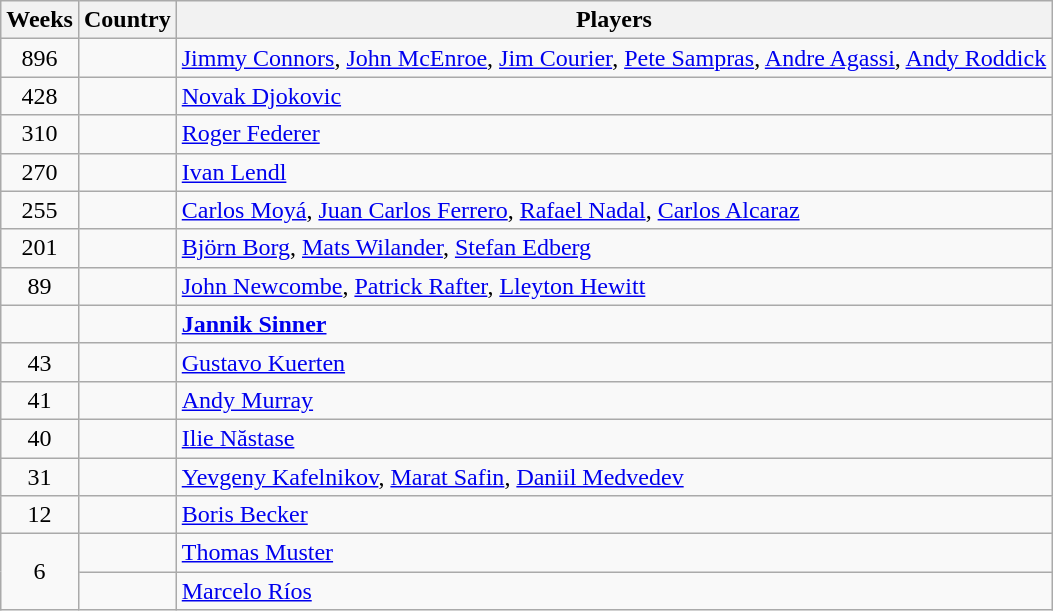<table class="wikitable sortable">
<tr>
<th scope="col">Weeks</th>
<th scope="col">Country</th>
<th class="unsortable" scope="col">Players</th>
</tr>
<tr>
<td style="text-align:center">896</td>
<td></td>
<td><a href='#'>Jimmy Connors</a>, <a href='#'>John McEnroe</a>, <a href='#'>Jim Courier</a>, <a href='#'>Pete Sampras</a>, <a href='#'>Andre Agassi</a>, <a href='#'>Andy Roddick</a></td>
</tr>
<tr>
<td style="text-align:center">428</td>
<td></td>
<td><a href='#'>Novak Djokovic</a></td>
</tr>
<tr>
<td style="text-align:center">310</td>
<td></td>
<td><a href='#'>Roger Federer</a></td>
</tr>
<tr>
<td style="text-align:center">270</td>
<td></td>
<td><a href='#'>Ivan Lendl</a></td>
</tr>
<tr>
<td style="text-align:center">255</td>
<td></td>
<td><a href='#'>Carlos Moyá</a>, <a href='#'>Juan Carlos Ferrero</a>, <a href='#'>Rafael Nadal</a>, <a href='#'>Carlos Alcaraz</a></td>
</tr>
<tr>
<td style="text-align:center">201</td>
<td></td>
<td><a href='#'>Björn Borg</a>, <a href='#'>Mats Wilander</a>, <a href='#'>Stefan Edberg</a></td>
</tr>
<tr>
<td style="text-align:center">89</td>
<td></td>
<td><a href='#'>John Newcombe</a>, <a href='#'>Patrick Rafter</a>, <a href='#'>Lleyton Hewitt</a></td>
</tr>
<tr>
<td style="text-align:center"><strong></strong></td>
<td><strong></strong></td>
<td><strong><a href='#'>Jannik Sinner</a></strong></td>
</tr>
<tr>
<td style="text-align:center">43</td>
<td></td>
<td><a href='#'>Gustavo Kuerten</a></td>
</tr>
<tr>
<td style="text-align:center">41</td>
<td></td>
<td><a href='#'>Andy Murray</a></td>
</tr>
<tr>
<td style="text-align:center">40</td>
<td></td>
<td><a href='#'>Ilie Năstase</a></td>
</tr>
<tr>
<td style="text-align:center">31</td>
<td></td>
<td><a href='#'>Yevgeny Kafelnikov</a>, <a href='#'>Marat Safin</a>, <a href='#'>Daniil Medvedev</a></td>
</tr>
<tr>
<td style="text-align:center">12</td>
<td></td>
<td><a href='#'>Boris Becker</a></td>
</tr>
<tr>
<td rowspan="2" style="text-align:center">6</td>
<td></td>
<td><a href='#'>Thomas Muster</a></td>
</tr>
<tr>
<td></td>
<td><a href='#'>Marcelo Ríos</a></td>
</tr>
</table>
